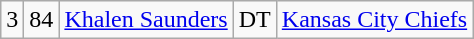<table class="wikitable" style="text-align:center">
<tr>
<td>3</td>
<td>84</td>
<td><a href='#'>Khalen Saunders</a></td>
<td>DT</td>
<td><a href='#'>Kansas City Chiefs</a></td>
</tr>
</table>
